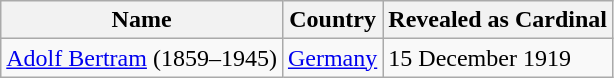<table class="wikitable">
<tr>
<th>Name</th>
<th>Country</th>
<th>Revealed as Cardinal</th>
</tr>
<tr>
<td><a href='#'>Adolf Bertram</a> (1859–1945)</td>
<td> <a href='#'>Germany</a></td>
<td>15 December 1919</td>
</tr>
</table>
